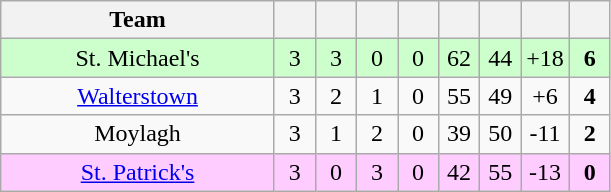<table class="wikitable" style="text-align:center">
<tr>
<th style="width:175px;">Team</th>
<th width="20"></th>
<th width="20"></th>
<th width="20"></th>
<th width="20"></th>
<th width="20"></th>
<th width="20"></th>
<th width="20"></th>
<th width="20"></th>
</tr>
<tr style="background:#cfc;">
<td>St. Michael's</td>
<td>3</td>
<td>3</td>
<td>0</td>
<td>0</td>
<td>62</td>
<td>44</td>
<td>+18</td>
<td><strong>6</strong></td>
</tr>
<tr>
<td><a href='#'>Walterstown</a></td>
<td>3</td>
<td>2</td>
<td>1</td>
<td>0</td>
<td>55</td>
<td>49</td>
<td>+6</td>
<td><strong>4</strong></td>
</tr>
<tr>
<td>Moylagh</td>
<td>3</td>
<td>1</td>
<td>2</td>
<td>0</td>
<td>39</td>
<td>50</td>
<td>-11</td>
<td><strong>2</strong></td>
</tr>
<tr style="background:#fcf;">
<td><a href='#'>St. Patrick's</a></td>
<td>3</td>
<td>0</td>
<td>3</td>
<td>0</td>
<td>42</td>
<td>55</td>
<td>-13</td>
<td><strong>0</strong></td>
</tr>
</table>
